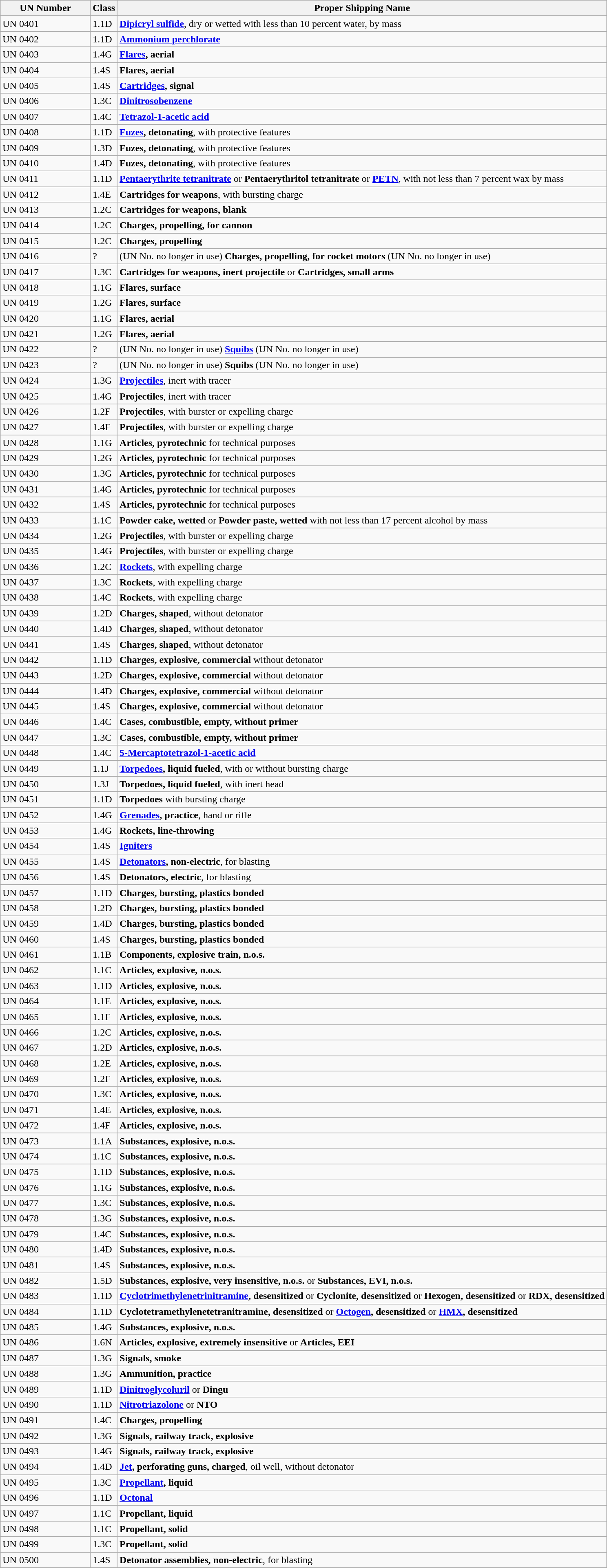<table class="wikitable">
<tr>
<th width="140px">UN Number</th>
<th>Class</th>
<th>Proper Shipping Name</th>
</tr>
<tr>
<td>UN 0401</td>
<td>1.1D</td>
<td><strong><a href='#'>Dipicryl sulfide</a></strong>, dry or wetted with less than 10 percent water, by mass</td>
</tr>
<tr>
<td>UN 0402</td>
<td>1.1D</td>
<td><strong><a href='#'>Ammonium perchlorate</a></strong></td>
</tr>
<tr>
<td>UN 0403</td>
<td>1.4G</td>
<td><strong><a href='#'>Flares</a>, aerial</strong></td>
</tr>
<tr>
<td>UN 0404</td>
<td>1.4S</td>
<td><strong>Flares, aerial</strong></td>
</tr>
<tr>
<td>UN 0405</td>
<td>1.4S</td>
<td><strong><a href='#'>Cartridges</a>, signal</strong></td>
</tr>
<tr>
<td>UN 0406</td>
<td>1.3C</td>
<td><strong><a href='#'>Dinitrosobenzene</a></strong></td>
</tr>
<tr>
<td>UN 0407</td>
<td>1.4C</td>
<td><strong><a href='#'>Tetrazol-1-acetic acid</a></strong></td>
</tr>
<tr>
<td>UN 0408</td>
<td>1.1D</td>
<td><strong><a href='#'>Fuzes</a>, detonating</strong>, with protective features</td>
</tr>
<tr>
<td>UN 0409</td>
<td>1.3D</td>
<td><strong>Fuzes, detonating</strong>, with protective features</td>
</tr>
<tr>
<td>UN 0410</td>
<td>1.4D</td>
<td><strong>Fuzes, detonating</strong>, with protective features</td>
</tr>
<tr>
<td>UN 0411</td>
<td>1.1D</td>
<td><strong><a href='#'>Pentaerythrite tetranitrate</a></strong> or <strong>Pentaerythritol tetranitrate</strong> or <strong><a href='#'>PETN</a></strong>, with not less than 7 percent wax by mass</td>
</tr>
<tr>
<td>UN 0412</td>
<td>1.4E</td>
<td><strong>Cartridges for weapons</strong>, with bursting charge</td>
</tr>
<tr>
<td>UN 0413</td>
<td>1.2C</td>
<td><strong>Cartridges for weapons, blank</strong></td>
</tr>
<tr>
<td>UN 0414</td>
<td>1.2C</td>
<td><strong>Charges, propelling, for cannon</strong></td>
</tr>
<tr>
<td>UN 0415</td>
<td>1.2C</td>
<td><strong>Charges, propelling</strong></td>
</tr>
<tr>
<td>UN 0416</td>
<td>?</td>
<td>(UN No. no longer in use) <strong>Charges, propelling, for rocket motors</strong> (UN No. no longer in use)</td>
</tr>
<tr>
<td>UN 0417</td>
<td>1.3C</td>
<td><strong>Cartridges for weapons, inert projectile</strong> or <strong>Cartridges, small arms</strong></td>
</tr>
<tr>
<td>UN 0418</td>
<td>1.1G</td>
<td><strong>Flares, surface</strong></td>
</tr>
<tr>
<td>UN 0419</td>
<td>1.2G</td>
<td><strong>Flares, surface</strong></td>
</tr>
<tr>
<td>UN 0420</td>
<td>1.1G</td>
<td><strong>Flares, aerial</strong></td>
</tr>
<tr>
<td>UN 0421</td>
<td>1.2G</td>
<td><strong>Flares, aerial</strong></td>
</tr>
<tr>
<td>UN 0422</td>
<td>?</td>
<td>(UN No. no longer in use) <strong><a href='#'>Squibs</a></strong> (UN No. no longer in use)</td>
</tr>
<tr>
<td>UN 0423</td>
<td>?</td>
<td>(UN No. no longer in use) <strong>Squibs</strong> (UN No. no longer in use)</td>
</tr>
<tr>
<td>UN 0424</td>
<td>1.3G</td>
<td><strong><a href='#'>Projectiles</a></strong>, inert with tracer</td>
</tr>
<tr>
<td>UN 0425</td>
<td>1.4G</td>
<td><strong>Projectiles</strong>, inert with tracer</td>
</tr>
<tr>
<td>UN 0426</td>
<td>1.2F</td>
<td><strong>Projectiles</strong>, with burster or expelling charge</td>
</tr>
<tr>
<td>UN 0427</td>
<td>1.4F</td>
<td><strong>Projectiles</strong>, with burster or expelling charge</td>
</tr>
<tr>
<td>UN 0428</td>
<td>1.1G</td>
<td><strong>Articles, pyrotechnic</strong> for technical purposes</td>
</tr>
<tr>
<td>UN 0429</td>
<td>1.2G</td>
<td><strong>Articles, pyrotechnic</strong> for technical purposes</td>
</tr>
<tr>
<td>UN 0430</td>
<td>1.3G</td>
<td><strong>Articles, pyrotechnic</strong> for technical purposes</td>
</tr>
<tr>
<td>UN 0431</td>
<td>1.4G</td>
<td><strong>Articles, pyrotechnic</strong> for technical purposes</td>
</tr>
<tr>
<td>UN 0432</td>
<td>1.4S</td>
<td><strong>Articles, pyrotechnic</strong> for technical purposes</td>
</tr>
<tr>
<td>UN 0433</td>
<td>1.1C</td>
<td><strong>Powder cake, wetted</strong> or <strong>Powder paste, wetted</strong> with not less than 17 percent alcohol by mass</td>
</tr>
<tr>
<td>UN 0434</td>
<td>1.2G</td>
<td><strong>Projectiles</strong>, with burster or expelling charge</td>
</tr>
<tr>
<td>UN 0435</td>
<td>1.4G</td>
<td><strong>Projectiles</strong>, with burster or expelling charge</td>
</tr>
<tr>
<td>UN 0436</td>
<td>1.2C</td>
<td><strong><a href='#'>Rockets</a></strong>, with expelling charge</td>
</tr>
<tr>
<td>UN 0437</td>
<td>1.3C</td>
<td><strong>Rockets</strong>, with expelling charge</td>
</tr>
<tr>
<td>UN 0438</td>
<td>1.4C</td>
<td><strong>Rockets</strong>, with expelling charge</td>
</tr>
<tr>
<td>UN 0439</td>
<td>1.2D</td>
<td><strong>Charges, shaped</strong>, without detonator</td>
</tr>
<tr>
<td>UN 0440</td>
<td>1.4D</td>
<td><strong>Charges, shaped</strong>, without detonator</td>
</tr>
<tr>
<td>UN 0441</td>
<td>1.4S</td>
<td><strong>Charges, shaped</strong>, without detonator</td>
</tr>
<tr>
<td>UN 0442</td>
<td>1.1D</td>
<td><strong>Charges, explosive, commercial</strong> without detonator</td>
</tr>
<tr>
<td>UN 0443</td>
<td>1.2D</td>
<td><strong>Charges, explosive, commercial</strong> without detonator</td>
</tr>
<tr>
<td>UN 0444</td>
<td>1.4D</td>
<td><strong>Charges, explosive, commercial</strong> without detonator</td>
</tr>
<tr>
<td>UN 0445</td>
<td>1.4S</td>
<td><strong>Charges, explosive, commercial</strong> without detonator</td>
</tr>
<tr>
<td>UN 0446</td>
<td>1.4C</td>
<td><strong>Cases, combustible, empty, without primer</strong></td>
</tr>
<tr>
<td>UN 0447</td>
<td>1.3C</td>
<td><strong>Cases, combustible, empty, without primer</strong></td>
</tr>
<tr>
<td>UN 0448</td>
<td>1.4C</td>
<td><strong><a href='#'>5-Mercaptotetrazol-1-acetic acid</a></strong></td>
</tr>
<tr>
<td>UN 0449</td>
<td>1.1J</td>
<td><strong><a href='#'>Torpedoes</a>, liquid fueled</strong>, with or without bursting charge</td>
</tr>
<tr>
<td>UN 0450</td>
<td>1.3J</td>
<td><strong>Torpedoes, liquid fueled</strong>, with inert head</td>
</tr>
<tr>
<td>UN 0451</td>
<td>1.1D</td>
<td><strong>Torpedoes</strong> with bursting charge</td>
</tr>
<tr>
<td>UN 0452</td>
<td>1.4G</td>
<td><strong><a href='#'>Grenades</a>, practice</strong>, hand or rifle</td>
</tr>
<tr>
<td>UN 0453</td>
<td>1.4G</td>
<td><strong>Rockets, line-throwing</strong></td>
</tr>
<tr>
<td>UN 0454</td>
<td>1.4S</td>
<td><strong><a href='#'>Igniters</a></strong></td>
</tr>
<tr>
<td>UN 0455</td>
<td>1.4S</td>
<td><strong><a href='#'>Detonators</a>, non-electric</strong>, for blasting</td>
</tr>
<tr>
<td>UN 0456</td>
<td>1.4S</td>
<td><strong>Detonators, electric</strong>, for blasting</td>
</tr>
<tr>
<td>UN 0457</td>
<td>1.1D</td>
<td><strong>Charges, bursting, plastics bonded</strong></td>
</tr>
<tr>
<td>UN 0458</td>
<td>1.2D</td>
<td><strong>Charges, bursting, plastics bonded</strong></td>
</tr>
<tr>
<td>UN 0459</td>
<td>1.4D</td>
<td><strong>Charges, bursting, plastics bonded</strong></td>
</tr>
<tr>
<td>UN 0460</td>
<td>1.4S</td>
<td><strong>Charges, bursting, plastics bonded</strong></td>
</tr>
<tr>
<td>UN 0461</td>
<td>1.1B</td>
<td><strong>Components, explosive train, n.o.s.</strong></td>
</tr>
<tr>
<td>UN 0462</td>
<td>1.1C</td>
<td><strong>Articles, explosive, n.o.s.</strong></td>
</tr>
<tr>
<td>UN 0463</td>
<td>1.1D</td>
<td><strong>Articles, explosive, n.o.s.</strong></td>
</tr>
<tr>
<td>UN 0464</td>
<td>1.1E</td>
<td><strong>Articles, explosive, n.o.s.</strong></td>
</tr>
<tr>
<td>UN 0465</td>
<td>1.1F</td>
<td><strong>Articles, explosive, n.o.s.</strong></td>
</tr>
<tr>
<td>UN 0466</td>
<td>1.2C</td>
<td><strong>Articles, explosive, n.o.s.</strong></td>
</tr>
<tr>
<td>UN 0467</td>
<td>1.2D</td>
<td><strong>Articles, explosive, n.o.s.</strong></td>
</tr>
<tr>
<td>UN 0468</td>
<td>1.2E</td>
<td><strong>Articles, explosive, n.o.s.</strong></td>
</tr>
<tr>
<td>UN 0469</td>
<td>1.2F</td>
<td><strong>Articles, explosive, n.o.s.</strong></td>
</tr>
<tr>
<td>UN 0470</td>
<td>1.3C</td>
<td><strong>Articles, explosive, n.o.s.</strong></td>
</tr>
<tr>
<td>UN 0471</td>
<td>1.4E</td>
<td><strong>Articles, explosive, n.o.s.</strong></td>
</tr>
<tr>
<td>UN 0472</td>
<td>1.4F</td>
<td><strong>Articles, explosive, n.o.s.</strong></td>
</tr>
<tr>
<td>UN 0473</td>
<td>1.1A</td>
<td><strong>Substances, explosive, n.o.s.</strong></td>
</tr>
<tr>
<td>UN 0474</td>
<td>1.1C</td>
<td><strong>Substances, explosive, n.o.s.</strong></td>
</tr>
<tr>
<td>UN 0475</td>
<td>1.1D</td>
<td><strong>Substances, explosive, n.o.s.</strong></td>
</tr>
<tr>
<td>UN 0476</td>
<td>1.1G</td>
<td><strong>Substances, explosive, n.o.s.</strong></td>
</tr>
<tr>
<td>UN 0477</td>
<td>1.3C</td>
<td><strong>Substances, explosive, n.o.s.</strong></td>
</tr>
<tr>
<td>UN 0478</td>
<td>1.3G</td>
<td><strong>Substances, explosive, n.o.s.</strong></td>
</tr>
<tr>
<td>UN 0479</td>
<td>1.4C</td>
<td><strong>Substances, explosive, n.o.s.</strong></td>
</tr>
<tr>
<td>UN 0480</td>
<td>1.4D</td>
<td><strong>Substances, explosive, n.o.s.</strong></td>
</tr>
<tr>
<td>UN 0481</td>
<td>1.4S</td>
<td><strong>Substances, explosive, n.o.s.</strong></td>
</tr>
<tr>
<td>UN 0482</td>
<td>1.5D</td>
<td><strong>Substances, explosive, very insensitive, n.o.s.</strong> or <strong>Substances, EVI, n.o.s.</strong></td>
</tr>
<tr>
<td>UN 0483</td>
<td>1.1D</td>
<td><strong><a href='#'>Cyclotrimethylenetrinitramine</a>, desensitized</strong> or <strong>Cyclonite, desensitized</strong> or <strong>Hexogen, desensitized</strong> or <strong>RDX, desensitized</strong></td>
</tr>
<tr>
<td>UN 0484</td>
<td>1.1D</td>
<td><strong>Cyclotetramethylenetetranitramine, desensitized</strong> or <strong><a href='#'>Octogen</a>, desensitized</strong> or <strong><a href='#'>HMX</a>, desensitized</strong></td>
</tr>
<tr>
<td>UN 0485</td>
<td>1.4G</td>
<td><strong>Substances, explosive, n.o.s.</strong></td>
</tr>
<tr>
<td>UN 0486</td>
<td>1.6N</td>
<td><strong>Articles, explosive, extremely insensitive</strong> or <strong>Articles, EEI</strong></td>
</tr>
<tr>
<td>UN 0487</td>
<td>1.3G</td>
<td><strong>Signals, smoke</strong></td>
</tr>
<tr>
<td>UN 0488</td>
<td>1.3G</td>
<td><strong>Ammunition, practice</strong></td>
</tr>
<tr>
<td>UN 0489</td>
<td>1.1D</td>
<td><strong><a href='#'>Dinitroglycoluril</a></strong> or <strong>Dingu</strong></td>
</tr>
<tr>
<td>UN 0490</td>
<td>1.1D</td>
<td><strong><a href='#'>Nitrotriazolone</a></strong> or <strong>NTO</strong></td>
</tr>
<tr>
<td>UN 0491</td>
<td>1.4C</td>
<td><strong>Charges, propelling</strong></td>
</tr>
<tr>
<td>UN 0492</td>
<td>1.3G</td>
<td><strong>Signals, railway track, explosive</strong></td>
</tr>
<tr>
<td>UN 0493</td>
<td>1.4G</td>
<td><strong>Signals, railway track, explosive</strong></td>
</tr>
<tr>
<td>UN 0494</td>
<td>1.4D</td>
<td><strong><a href='#'>Jet</a>, perforating guns, charged</strong>, oil well, without detonator</td>
</tr>
<tr>
<td>UN 0495</td>
<td>1.3C</td>
<td><strong><a href='#'>Propellant</a>, liquid</strong></td>
</tr>
<tr>
<td>UN 0496</td>
<td>1.1D</td>
<td><strong><a href='#'>Octonal</a></strong></td>
</tr>
<tr>
<td>UN 0497</td>
<td>1.1C</td>
<td><strong>Propellant, liquid</strong></td>
</tr>
<tr>
<td>UN 0498</td>
<td>1.1C</td>
<td><strong>Propellant, solid</strong></td>
</tr>
<tr>
<td>UN 0499</td>
<td>1.3C</td>
<td><strong>Propellant, solid</strong></td>
</tr>
<tr>
<td>UN 0500</td>
<td>1.4S</td>
<td><strong>Detonator assemblies, non-electric</strong>, for blasting</td>
</tr>
<tr>
</tr>
</table>
